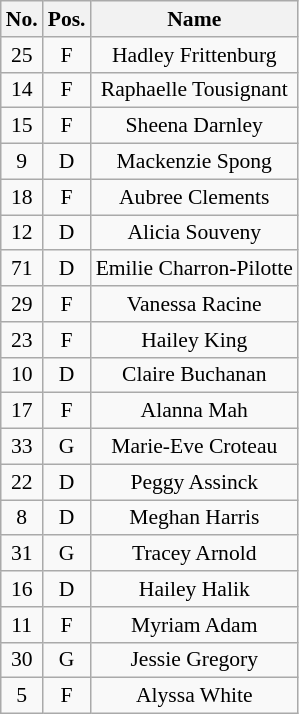<table class="wikitable sortable" style="font-size: 90%; text-align: center;">
<tr>
<th>No.</th>
<th>Pos.</th>
<th>Name</th>
</tr>
<tr>
<td>25</td>
<td>F</td>
<td>Hadley Frittenburg</td>
</tr>
<tr>
<td>14</td>
<td>F</td>
<td>Raphaelle Tousignant</td>
</tr>
<tr>
<td>15</td>
<td>F</td>
<td>Sheena Darnley</td>
</tr>
<tr>
<td>9</td>
<td>D</td>
<td>Mackenzie Spong</td>
</tr>
<tr>
<td>18</td>
<td>F</td>
<td>Aubree Clements</td>
</tr>
<tr>
<td>12</td>
<td>D</td>
<td>Alicia Souveny</td>
</tr>
<tr>
<td>71</td>
<td>D</td>
<td>Emilie Charron-Pilotte</td>
</tr>
<tr>
<td>29</td>
<td>F</td>
<td>Vanessa Racine</td>
</tr>
<tr>
<td>23</td>
<td>F</td>
<td>Hailey King</td>
</tr>
<tr>
<td>10</td>
<td>D</td>
<td>Claire Buchanan</td>
</tr>
<tr>
<td>17</td>
<td>F</td>
<td>Alanna Mah</td>
</tr>
<tr>
<td>33</td>
<td>G</td>
<td>Marie-Eve Croteau</td>
</tr>
<tr>
<td>22</td>
<td>D</td>
<td>Peggy Assinck</td>
</tr>
<tr>
<td>8</td>
<td>D</td>
<td>Meghan Harris</td>
</tr>
<tr>
<td>31</td>
<td>G</td>
<td>Tracey Arnold</td>
</tr>
<tr>
<td>16</td>
<td>D</td>
<td>Hailey Halik</td>
</tr>
<tr>
<td>11</td>
<td>F</td>
<td>Myriam Adam</td>
</tr>
<tr>
<td>30</td>
<td>G</td>
<td>Jessie Gregory</td>
</tr>
<tr>
<td>5</td>
<td>F</td>
<td>Alyssa White</td>
</tr>
</table>
